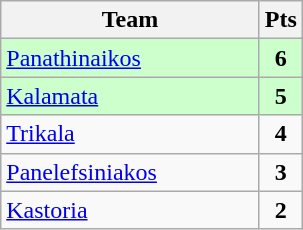<table class="wikitable" style="text-align: center;">
<tr>
<th width=165>Team</th>
<th width=20>Pts</th>
</tr>
<tr bgcolor="#ccffcc">
<td align=left><a href='#'>Panathinaikos</a></td>
<td><strong>6</strong></td>
</tr>
<tr bgcolor="#ccffcc">
<td align=left><a href='#'>Kalamata</a></td>
<td><strong>5</strong></td>
</tr>
<tr>
<td align=left><a href='#'>Trikala</a></td>
<td><strong>4</strong></td>
</tr>
<tr>
<td align=left><a href='#'>Panelefsiniakos</a></td>
<td><strong>3</strong></td>
</tr>
<tr>
<td align=left><a href='#'>Kastoria</a></td>
<td><strong>2</strong></td>
</tr>
</table>
